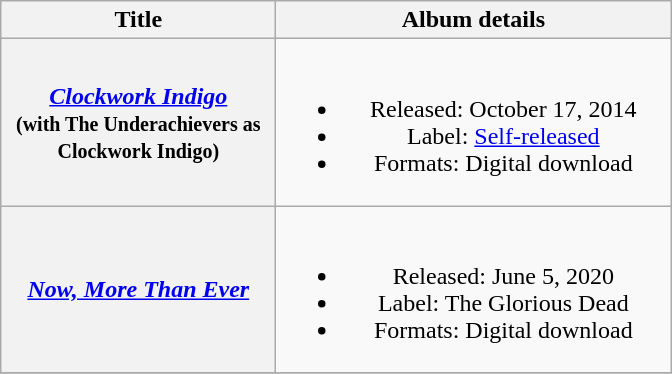<table class="wikitable plainrowheaders" style="text-align:center;">
<tr>
<th scope="col" style="width:11em;">Title</th>
<th scope="col" style="width:16em;">Album details</th>
</tr>
<tr>
<th scope="row"><em><a href='#'>Clockwork Indigo</a></em><br><small>(with The Underachievers as Clockwork Indigo)</small></th>
<td><br><ul><li>Released: October 17, 2014</li><li>Label: <a href='#'>Self-released</a></li><li>Formats: Digital download</li></ul></td>
</tr>
<tr>
<th scope="row"><em><a href='#'>Now, More Than Ever</a></em></th>
<td><br><ul><li>Released: June 5, 2020</li><li>Label: The Glorious Dead</li><li>Formats: Digital download</li></ul></td>
</tr>
<tr>
</tr>
</table>
